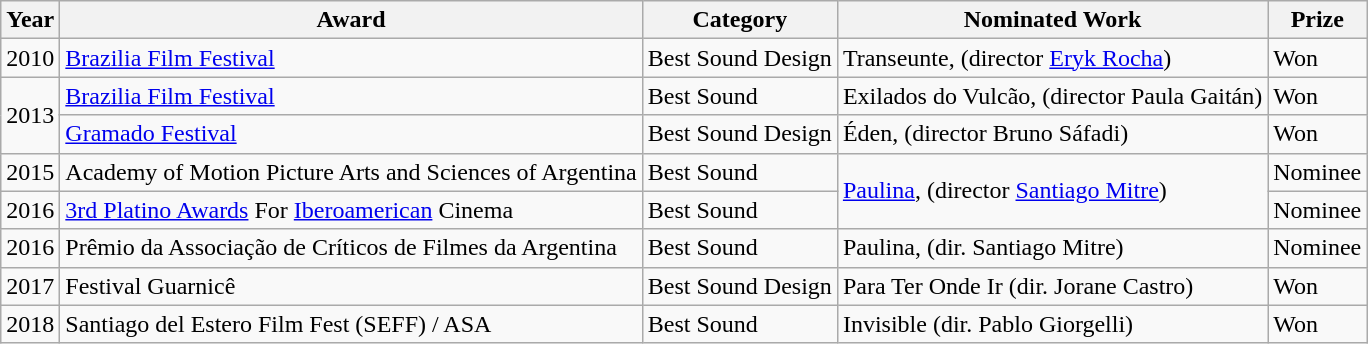<table class="wikitable">
<tr>
<th>Year</th>
<th>Award</th>
<th>Category</th>
<th>Nominated Work</th>
<th>Prize</th>
</tr>
<tr>
<td>2010</td>
<td><a href='#'>Brazilia Film Festival</a></td>
<td>Best Sound Design</td>
<td>Transeunte, (director <a href='#'>Eryk Rocha</a>)</td>
<td>Won</td>
</tr>
<tr>
<td rowspan="2">2013</td>
<td><a href='#'>Brazilia Film Festival</a></td>
<td>Best Sound</td>
<td>Exilados do Vulcão, (director Paula Gaitán)</td>
<td>Won</td>
</tr>
<tr>
<td><a href='#'>Gramado Festival</a></td>
<td>Best Sound Design</td>
<td>Éden, (director Bruno Sáfadi)</td>
<td>Won</td>
</tr>
<tr>
<td>2015</td>
<td>Academy of Motion Picture Arts and Sciences of Argentina</td>
<td>Best Sound</td>
<td rowspan="2"><a href='#'>Paulina</a>, (director <a href='#'>Santiago Mitre</a>)</td>
<td>Nominee</td>
</tr>
<tr>
<td>2016</td>
<td><a href='#'>3rd Platino Awards</a> For <a href='#'>Iberoamerican</a> Cinema</td>
<td>Best Sound</td>
<td>Nominee</td>
</tr>
<tr>
<td>2016</td>
<td>Prêmio da Associação de Críticos de Filmes da Argentina</td>
<td>Best Sound</td>
<td>Paulina, (dir. Santiago Mitre)</td>
<td>Nominee</td>
</tr>
<tr>
<td>2017</td>
<td>Festival Guarnicê</td>
<td>Best Sound Design</td>
<td>Para Ter Onde Ir (dir. Jorane Castro)</td>
<td>Won</td>
</tr>
<tr>
<td>2018</td>
<td>Santiago del Estero Film Fest (SEFF) / ASA</td>
<td>Best Sound</td>
<td>Invisible (dir. Pablo Giorgelli)</td>
<td>Won</td>
</tr>
</table>
